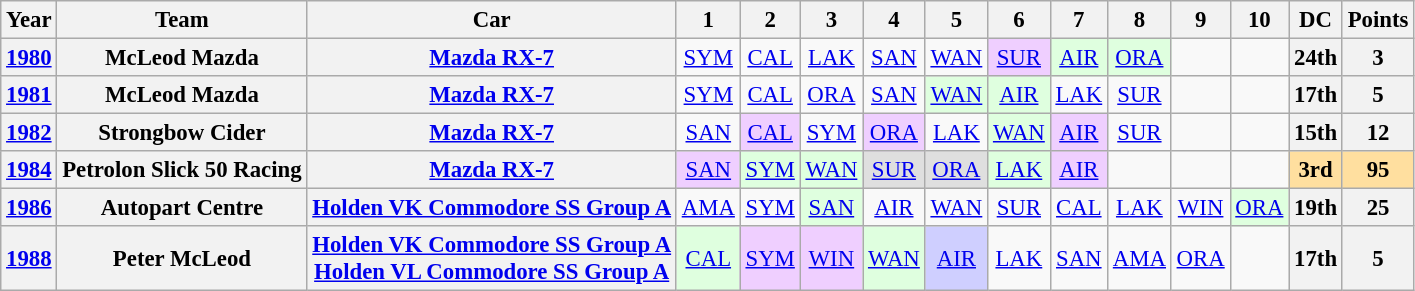<table class="wikitable" style="text-align:center; font-size:95%">
<tr>
<th>Year</th>
<th>Team</th>
<th>Car</th>
<th>1</th>
<th>2</th>
<th>3</th>
<th>4</th>
<th>5</th>
<th>6</th>
<th>7</th>
<th>8</th>
<th>9</th>
<th>10</th>
<th>DC</th>
<th>Points</th>
</tr>
<tr>
<th><a href='#'>1980</a></th>
<th>McLeod Mazda</th>
<th><a href='#'>Mazda RX-7</a></th>
<td><a href='#'>SYM</a></td>
<td><a href='#'>CAL</a></td>
<td><a href='#'>LAK</a></td>
<td><a href='#'>SAN</a></td>
<td><a href='#'>WAN</a></td>
<td style="background:#efcfff;"><a href='#'>SUR</a><br></td>
<td style="background:#dfffdf;"><a href='#'>AIR</a><br></td>
<td style="background:#dfffdf;"><a href='#'>ORA</a><br></td>
<td></td>
<td></td>
<th>24th</th>
<th>3</th>
</tr>
<tr>
<th><a href='#'>1981</a></th>
<th>McLeod Mazda</th>
<th><a href='#'>Mazda RX-7</a></th>
<td><a href='#'>SYM</a></td>
<td><a href='#'>CAL</a></td>
<td><a href='#'>ORA</a></td>
<td><a href='#'>SAN</a></td>
<td style="background:#dfffdf;"><a href='#'>WAN</a><br></td>
<td style="background:#dfffdf;"><a href='#'>AIR</a><br></td>
<td><a href='#'>LAK</a></td>
<td><a href='#'>SUR</a></td>
<td></td>
<td></td>
<th>17th</th>
<th>5</th>
</tr>
<tr>
<th><a href='#'>1982</a></th>
<th>Strongbow Cider</th>
<th><a href='#'>Mazda RX-7</a></th>
<td><a href='#'>SAN</a><br></td>
<td style="background:#efcfff;"><a href='#'>CAL</a><br></td>
<td><a href='#'>SYM</a><br></td>
<td style="background:#efcfff;"><a href='#'>ORA</a><br></td>
<td><a href='#'>LAK</a></td>
<td style="background:#dfffdf;"><a href='#'>WAN</a><br></td>
<td style="background:#efcfff;"><a href='#'>AIR</a><br></td>
<td><a href='#'>SUR</a></td>
<td></td>
<td></td>
<th>15th</th>
<th>12</th>
</tr>
<tr>
<th><a href='#'>1984</a></th>
<th>Petrolon Slick 50 Racing</th>
<th><a href='#'>Mazda RX-7</a></th>
<td style="background:#efcfff;"><a href='#'>SAN</a><br></td>
<td style="background:#dfffdf;"><a href='#'>SYM</a><br></td>
<td style="background:#dfffdf;"><a href='#'>WAN</a><br></td>
<td style="background:#dfdfdf;"><a href='#'>SUR</a><br></td>
<td style="background:#dfdfdf;"><a href='#'>ORA</a><br></td>
<td style="background:#dfffdf;"><a href='#'>LAK</a><br></td>
<td style="background:#efcfff;"><a href='#'>AIR</a><br></td>
<td></td>
<td></td>
<td></td>
<th style="background:#FFDF9F;"><strong>3rd</strong></th>
<th style="background:#FFDF9F;">95</th>
</tr>
<tr>
<th><a href='#'>1986</a></th>
<th>Autopart Centre</th>
<th><a href='#'>Holden VK Commodore SS Group A</a></th>
<td><a href='#'>AMA</a></td>
<td><a href='#'>SYM</a></td>
<td style="background:#dfffdf;"><a href='#'>SAN</a><br></td>
<td><a href='#'>AIR</a></td>
<td><a href='#'>WAN</a></td>
<td><a href='#'>SUR</a></td>
<td><a href='#'>CAL</a></td>
<td><a href='#'>LAK</a></td>
<td><a href='#'>WIN</a></td>
<td style="background:#dfffdf;"><a href='#'>ORA</a><br></td>
<th>19th</th>
<th>25</th>
</tr>
<tr>
<th><a href='#'>1988</a></th>
<th>Peter McLeod</th>
<th><a href='#'>Holden VK Commodore SS Group A</a><br><a href='#'>Holden VL Commodore SS Group A</a></th>
<td style="background:#dfffdf;"><a href='#'>CAL</a><br></td>
<td style="background:#efcfff;"><a href='#'>SYM</a><br></td>
<td style="background:#efcfff;"><a href='#'>WIN</a><br></td>
<td style="background:#dfffdf;"><a href='#'>WAN</a><br></td>
<td style="background:#cfcfff;"><a href='#'>AIR</a><br></td>
<td><a href='#'>LAK</a></td>
<td><a href='#'>SAN</a></td>
<td><a href='#'>AMA</a></td>
<td><a href='#'>ORA</a></td>
<td></td>
<th>17th</th>
<th>5</th>
</tr>
</table>
